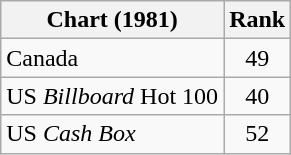<table class="wikitable sortable">
<tr>
<th>Chart (1981)</th>
<th>Rank</th>
</tr>
<tr>
<td>Canada</td>
<td style="text-align:center;">49</td>
</tr>
<tr>
<td>US <em>Billboard</em> Hot 100</td>
<td style="text-align:center;">40</td>
</tr>
<tr>
<td>US <em>Cash Box</em></td>
<td style="text-align:center;">52</td>
</tr>
</table>
